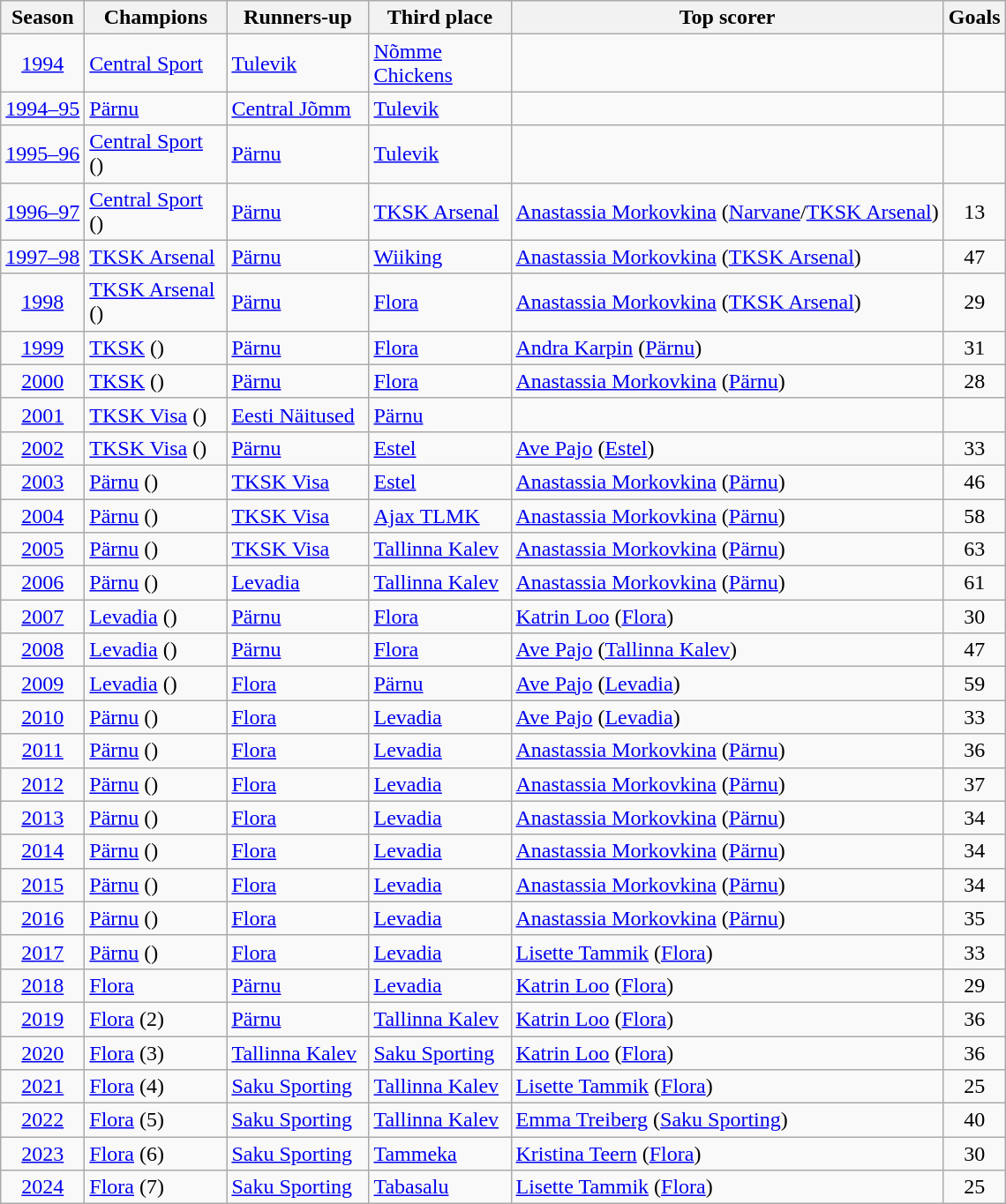<table class="wikitable sortable">
<tr>
<th>Season</th>
<th width=100px>Champions</th>
<th width=100px>Runners-up</th>
<th width=100px>Third place</th>
<th>Top scorer</th>
<th>Goals</th>
</tr>
<tr>
<td align=center><a href='#'>1994</a></td>
<td><a href='#'>Central Sport</a></td>
<td><a href='#'>Tulevik</a></td>
<td><a href='#'>Nõmme Chickens</a></td>
<td></td>
<td></td>
</tr>
<tr>
<td align=center><a href='#'>1994–95</a></td>
<td><a href='#'>Pärnu</a></td>
<td><a href='#'>Central Jõmm</a></td>
<td><a href='#'>Tulevik</a></td>
<td></td>
<td></td>
</tr>
<tr>
<td align=center><a href='#'>1995–96</a></td>
<td><a href='#'>Central Sport</a> ()</td>
<td><a href='#'>Pärnu</a></td>
<td><a href='#'>Tulevik</a></td>
<td></td>
<td></td>
</tr>
<tr>
<td align=center><a href='#'>1996–97</a></td>
<td><a href='#'>Central Sport</a> ()</td>
<td><a href='#'>Pärnu</a></td>
<td><a href='#'>TKSK Arsenal</a></td>
<td> <a href='#'>Anastassia Morkovkina</a> (<a href='#'>Narvane</a>/<a href='#'>TKSK Arsenal</a>)</td>
<td align=center>13</td>
</tr>
<tr>
<td align=center><a href='#'>1997–98</a></td>
<td><a href='#'>TKSK Arsenal</a></td>
<td><a href='#'>Pärnu</a></td>
<td><a href='#'>Wiiking</a></td>
<td> <a href='#'>Anastassia Morkovkina</a> (<a href='#'>TKSK Arsenal</a>)</td>
<td align=center>47</td>
</tr>
<tr>
<td align=center><a href='#'>1998</a></td>
<td><a href='#'>TKSK Arsenal</a> ()</td>
<td><a href='#'>Pärnu</a></td>
<td><a href='#'>Flora</a></td>
<td> <a href='#'>Anastassia Morkovkina</a> (<a href='#'>TKSK Arsenal</a>)</td>
<td align=center>29</td>
</tr>
<tr>
<td align=center><a href='#'>1999</a></td>
<td><a href='#'>TKSK</a> ()</td>
<td><a href='#'>Pärnu</a></td>
<td><a href='#'>Flora</a></td>
<td> <a href='#'>Andra Karpin</a> (<a href='#'>Pärnu</a>)</td>
<td align=center>31</td>
</tr>
<tr>
<td align=center><a href='#'>2000</a></td>
<td><a href='#'>TKSK</a> ()</td>
<td><a href='#'>Pärnu</a></td>
<td><a href='#'>Flora</a></td>
<td> <a href='#'>Anastassia Morkovkina</a> (<a href='#'>Pärnu</a>)</td>
<td align=center>28</td>
</tr>
<tr>
<td align=center><a href='#'>2001</a></td>
<td><a href='#'>TKSK Visa</a> ()</td>
<td><a href='#'>Eesti Näitused</a></td>
<td><a href='#'>Pärnu</a></td>
<td></td>
<td></td>
</tr>
<tr>
<td align=center><a href='#'>2002</a></td>
<td><a href='#'>TKSK Visa</a> ()</td>
<td><a href='#'>Pärnu</a></td>
<td><a href='#'>Estel</a></td>
<td> <a href='#'>Ave Pajo</a> (<a href='#'>Estel</a>)</td>
<td align=center>33</td>
</tr>
<tr>
<td align=center><a href='#'>2003</a></td>
<td><a href='#'>Pärnu</a> ()</td>
<td><a href='#'>TKSK Visa</a></td>
<td><a href='#'>Estel</a></td>
<td> <a href='#'>Anastassia Morkovkina</a> (<a href='#'>Pärnu</a>)</td>
<td align=center>46</td>
</tr>
<tr>
<td align=center><a href='#'>2004</a></td>
<td><a href='#'>Pärnu</a> ()</td>
<td><a href='#'>TKSK Visa</a></td>
<td><a href='#'>Ajax TLMK</a></td>
<td> <a href='#'>Anastassia Morkovkina</a> (<a href='#'>Pärnu</a>)</td>
<td align=center>58</td>
</tr>
<tr>
<td align=center><a href='#'>2005</a></td>
<td><a href='#'>Pärnu</a> ()</td>
<td><a href='#'>TKSK Visa</a></td>
<td><a href='#'>Tallinna Kalev</a></td>
<td> <a href='#'>Anastassia Morkovkina</a> (<a href='#'>Pärnu</a>)</td>
<td align=center>63</td>
</tr>
<tr>
<td align=center><a href='#'>2006</a></td>
<td><a href='#'>Pärnu</a> ()</td>
<td><a href='#'>Levadia</a></td>
<td><a href='#'>Tallinna Kalev</a></td>
<td> <a href='#'>Anastassia Morkovkina</a> (<a href='#'>Pärnu</a>)</td>
<td align=center>61</td>
</tr>
<tr>
<td align=center><a href='#'>2007</a></td>
<td><a href='#'>Levadia</a> ()</td>
<td><a href='#'>Pärnu</a></td>
<td><a href='#'>Flora</a></td>
<td> <a href='#'>Katrin Loo</a> (<a href='#'>Flora</a>)</td>
<td align=center>30</td>
</tr>
<tr>
<td align=center><a href='#'>2008</a></td>
<td><a href='#'>Levadia</a> ()</td>
<td><a href='#'>Pärnu</a></td>
<td><a href='#'>Flora</a></td>
<td> <a href='#'>Ave Pajo</a> (<a href='#'>Tallinna Kalev</a>)</td>
<td align=center>47</td>
</tr>
<tr>
<td align=center><a href='#'>2009</a></td>
<td><a href='#'>Levadia</a> ()</td>
<td><a href='#'>Flora</a></td>
<td><a href='#'>Pärnu</a></td>
<td> <a href='#'>Ave Pajo</a> (<a href='#'>Levadia</a>)</td>
<td align=center>59</td>
</tr>
<tr>
<td align=center><a href='#'>2010</a></td>
<td><a href='#'>Pärnu</a> ()</td>
<td><a href='#'>Flora</a></td>
<td><a href='#'>Levadia</a></td>
<td> <a href='#'>Ave Pajo</a> (<a href='#'>Levadia</a>)</td>
<td align=center>33</td>
</tr>
<tr>
<td align=center><a href='#'>2011</a></td>
<td><a href='#'>Pärnu</a> ()</td>
<td><a href='#'>Flora</a></td>
<td><a href='#'>Levadia</a></td>
<td> <a href='#'>Anastassia Morkovkina</a> (<a href='#'>Pärnu</a>)</td>
<td align=center>36</td>
</tr>
<tr>
<td align=center><a href='#'>2012</a></td>
<td><a href='#'>Pärnu</a> ()</td>
<td><a href='#'>Flora</a></td>
<td><a href='#'>Levadia</a></td>
<td> <a href='#'>Anastassia Morkovkina</a> (<a href='#'>Pärnu</a>)</td>
<td align=center>37</td>
</tr>
<tr>
<td align=center><a href='#'>2013</a></td>
<td><a href='#'>Pärnu</a> ()</td>
<td><a href='#'>Flora</a></td>
<td><a href='#'>Levadia</a></td>
<td> <a href='#'>Anastassia Morkovkina</a> (<a href='#'>Pärnu</a>)</td>
<td align=center>34</td>
</tr>
<tr>
<td align=center><a href='#'>2014</a></td>
<td><a href='#'>Pärnu</a> ()</td>
<td><a href='#'>Flora</a></td>
<td><a href='#'>Levadia</a></td>
<td> <a href='#'>Anastassia Morkovkina</a> (<a href='#'>Pärnu</a>)</td>
<td align=center>34</td>
</tr>
<tr>
<td align=center><a href='#'>2015</a></td>
<td><a href='#'>Pärnu</a> ()</td>
<td><a href='#'>Flora</a></td>
<td><a href='#'>Levadia</a></td>
<td> <a href='#'>Anastassia Morkovkina</a> (<a href='#'>Pärnu</a>)</td>
<td align=center>34</td>
</tr>
<tr>
<td align=center><a href='#'>2016</a></td>
<td><a href='#'>Pärnu</a> ()</td>
<td><a href='#'>Flora</a></td>
<td><a href='#'>Levadia</a></td>
<td> <a href='#'>Anastassia Morkovkina</a> (<a href='#'>Pärnu</a>)</td>
<td align=center>35</td>
</tr>
<tr>
<td align=center><a href='#'>2017</a></td>
<td><a href='#'>Pärnu</a> ()</td>
<td><a href='#'>Flora</a></td>
<td><a href='#'>Levadia</a></td>
<td> <a href='#'>Lisette Tammik</a> (<a href='#'>Flora</a>)</td>
<td align=center>33</td>
</tr>
<tr>
<td align=center><a href='#'>2018</a></td>
<td><a href='#'>Flora</a></td>
<td><a href='#'>Pärnu</a></td>
<td><a href='#'>Levadia</a></td>
<td> <a href='#'>Katrin Loo</a> (<a href='#'>Flora</a>)</td>
<td align=center>29</td>
</tr>
<tr>
<td align=center><a href='#'>2019</a></td>
<td><a href='#'>Flora</a> (2)</td>
<td><a href='#'>Pärnu</a></td>
<td><a href='#'>Tallinna Kalev</a></td>
<td> <a href='#'>Katrin Loo</a> (<a href='#'>Flora</a>)</td>
<td align=center>36</td>
</tr>
<tr>
<td align=center><a href='#'>2020</a></td>
<td><a href='#'>Flora</a> (3)</td>
<td><a href='#'>Tallinna Kalev</a></td>
<td><a href='#'>Saku Sporting</a></td>
<td> <a href='#'>Katrin Loo</a> (<a href='#'>Flora</a>)</td>
<td align=center>36</td>
</tr>
<tr>
<td align=center><a href='#'>2021</a></td>
<td><a href='#'>Flora</a> (4)</td>
<td><a href='#'>Saku Sporting</a></td>
<td><a href='#'>Tallinna Kalev</a></td>
<td> <a href='#'>Lisette Tammik</a> (<a href='#'>Flora</a>)</td>
<td align=center>25</td>
</tr>
<tr>
<td align=center><a href='#'>2022</a></td>
<td><a href='#'>Flora</a> (5)</td>
<td><a href='#'>Saku Sporting</a></td>
<td><a href='#'>Tallinna Kalev</a></td>
<td> <a href='#'>Emma Treiberg</a> (<a href='#'>Saku Sporting</a>)</td>
<td align=center>40</td>
</tr>
<tr>
<td align=center><a href='#'>2023</a></td>
<td><a href='#'>Flora</a> (6)</td>
<td><a href='#'>Saku Sporting</a></td>
<td><a href='#'>Tammeka</a></td>
<td> <a href='#'>Kristina Teern</a> (<a href='#'>Flora</a>)</td>
<td align=center>30</td>
</tr>
<tr>
<td align=center><a href='#'>2024</a></td>
<td><a href='#'>Flora</a> (7)</td>
<td><a href='#'>Saku Sporting</a></td>
<td><a href='#'>Tabasalu</a></td>
<td> <a href='#'>Lisette Tammik</a> (<a href='#'>Flora</a>)</td>
<td align=center>25</td>
</tr>
</table>
